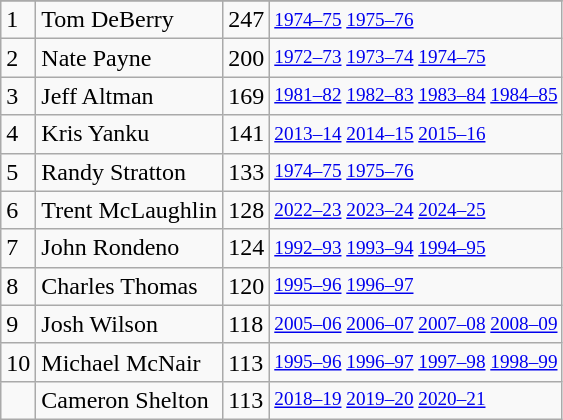<table class="wikitable">
<tr>
</tr>
<tr>
<td>1</td>
<td>Tom DeBerry</td>
<td>247</td>
<td style="font-size:80%;"><a href='#'>1974–75</a> <a href='#'>1975–76</a></td>
</tr>
<tr>
<td>2</td>
<td>Nate Payne</td>
<td>200</td>
<td style="font-size:80%;"><a href='#'>1972–73</a> <a href='#'>1973–74</a> <a href='#'>1974–75</a></td>
</tr>
<tr>
<td>3</td>
<td>Jeff Altman</td>
<td>169</td>
<td style="font-size:80%;"><a href='#'>1981–82</a> <a href='#'>1982–83</a> <a href='#'>1983–84</a> <a href='#'>1984–85</a></td>
</tr>
<tr>
<td>4</td>
<td>Kris Yanku</td>
<td>141</td>
<td style="font-size:80%;"><a href='#'>2013–14</a> <a href='#'>2014–15</a> <a href='#'>2015–16</a></td>
</tr>
<tr>
<td>5</td>
<td>Randy Stratton</td>
<td>133</td>
<td style="font-size:80%;"><a href='#'>1974–75</a> <a href='#'>1975–76</a></td>
</tr>
<tr>
<td>6</td>
<td>Trent McLaughlin</td>
<td>128</td>
<td style="font-size:80%;"><a href='#'>2022–23</a> <a href='#'>2023–24</a> <a href='#'>2024–25</a></td>
</tr>
<tr>
<td>7</td>
<td>John Rondeno</td>
<td>124</td>
<td style="font-size:80%;"><a href='#'>1992–93</a> <a href='#'>1993–94</a> <a href='#'>1994–95</a></td>
</tr>
<tr>
<td>8</td>
<td>Charles Thomas</td>
<td>120</td>
<td style="font-size:80%;"><a href='#'>1995–96</a> <a href='#'>1996–97</a></td>
</tr>
<tr>
<td>9</td>
<td>Josh Wilson</td>
<td>118</td>
<td style="font-size:80%;"><a href='#'>2005–06</a> <a href='#'>2006–07</a> <a href='#'>2007–08</a> <a href='#'>2008–09</a></td>
</tr>
<tr>
<td>10</td>
<td>Michael McNair</td>
<td>113</td>
<td style="font-size:80%;"><a href='#'>1995–96</a> <a href='#'>1996–97</a> <a href='#'>1997–98</a> <a href='#'>1998–99</a></td>
</tr>
<tr>
<td></td>
<td>Cameron Shelton</td>
<td>113</td>
<td style="font-size:80%;"><a href='#'>2018–19</a> <a href='#'>2019–20</a> <a href='#'>2020–21</a></td>
</tr>
</table>
